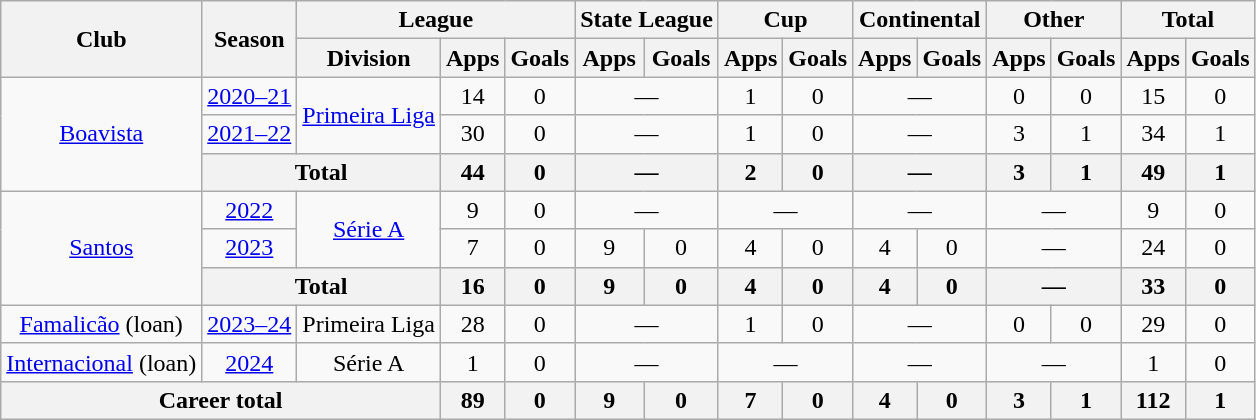<table class="wikitable" style="text-align: center;">
<tr>
<th rowspan="2">Club</th>
<th rowspan="2">Season</th>
<th colspan="3">League</th>
<th colspan="2">State League</th>
<th colspan="2">Cup</th>
<th colspan="2">Continental</th>
<th colspan="2">Other</th>
<th colspan="2">Total</th>
</tr>
<tr>
<th>Division</th>
<th>Apps</th>
<th>Goals</th>
<th>Apps</th>
<th>Goals</th>
<th>Apps</th>
<th>Goals</th>
<th>Apps</th>
<th>Goals</th>
<th>Apps</th>
<th>Goals</th>
<th>Apps</th>
<th>Goals</th>
</tr>
<tr>
<td rowspan="3"><a href='#'>Boavista</a></td>
<td><a href='#'>2020–21</a></td>
<td rowspan="2"><a href='#'>Primeira Liga</a></td>
<td>14</td>
<td>0</td>
<td colspan="2">—</td>
<td>1</td>
<td>0</td>
<td colspan="2">—</td>
<td>0</td>
<td>0</td>
<td>15</td>
<td>0</td>
</tr>
<tr>
<td><a href='#'>2021–22</a></td>
<td>30</td>
<td>0</td>
<td colspan="2">—</td>
<td>1</td>
<td>0</td>
<td colspan="2">—</td>
<td>3</td>
<td>1</td>
<td>34</td>
<td>1</td>
</tr>
<tr>
<th colspan="2">Total</th>
<th>44</th>
<th>0</th>
<th colspan="2">—</th>
<th>2</th>
<th>0</th>
<th colspan="2">—</th>
<th>3</th>
<th>1</th>
<th>49</th>
<th>1</th>
</tr>
<tr>
<td rowspan="3"><a href='#'>Santos</a></td>
<td><a href='#'>2022</a></td>
<td rowspan="2"><a href='#'>Série A</a></td>
<td>9</td>
<td>0</td>
<td colspan="2">—</td>
<td colspan="2">—</td>
<td colspan="2">—</td>
<td colspan="2">—</td>
<td>9</td>
<td>0</td>
</tr>
<tr>
<td><a href='#'>2023</a></td>
<td>7</td>
<td>0</td>
<td>9</td>
<td>0</td>
<td>4</td>
<td>0</td>
<td>4</td>
<td>0</td>
<td colspan="2">—</td>
<td>24</td>
<td>0</td>
</tr>
<tr>
<th colspan="2">Total</th>
<th>16</th>
<th>0</th>
<th>9</th>
<th>0</th>
<th>4</th>
<th>0</th>
<th>4</th>
<th>0</th>
<th colspan="2">—</th>
<th>33</th>
<th>0</th>
</tr>
<tr>
<td><a href='#'>Famalicão</a> (loan)</td>
<td><a href='#'>2023–24</a></td>
<td>Primeira Liga</td>
<td>28</td>
<td>0</td>
<td colspan="2">—</td>
<td>1</td>
<td>0</td>
<td colspan="2">—</td>
<td>0</td>
<td>0</td>
<td>29</td>
<td>0</td>
</tr>
<tr>
<td><a href='#'>Internacional</a> (loan)</td>
<td><a href='#'>2024</a></td>
<td>Série A</td>
<td>1</td>
<td>0</td>
<td colspan="2">—</td>
<td colspan="2">—</td>
<td colspan="2">—</td>
<td colspan="2">—</td>
<td>1</td>
<td>0</td>
</tr>
<tr>
<th colspan="3"><strong>Career total</strong></th>
<th>89</th>
<th>0</th>
<th>9</th>
<th>0</th>
<th>7</th>
<th>0</th>
<th>4</th>
<th>0</th>
<th>3</th>
<th>1</th>
<th>112</th>
<th>1</th>
</tr>
</table>
